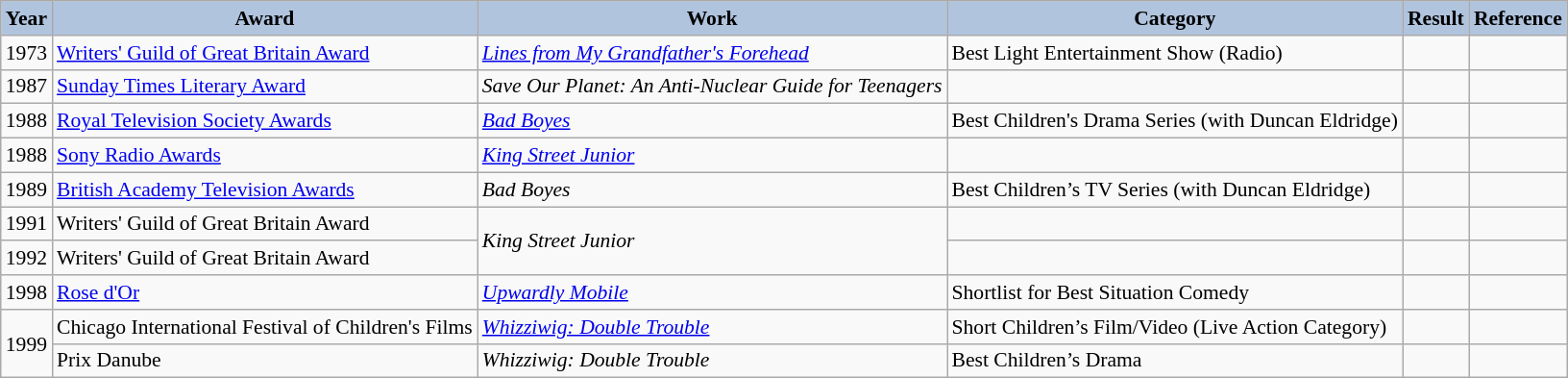<table class="wikitable" style="font-size:90%">
<tr style="text-align:center;">
<th style="background:#B0C4DE;">Year</th>
<th style="background:#B0C4DE;">Award</th>
<th style="background:#B0C4DE;">Work</th>
<th style="background:#B0C4DE;">Category</th>
<th style="background:#B0C4DE;">Result</th>
<th style="background:#B0C4DE;">Reference</th>
</tr>
<tr>
<td>1973</td>
<td><a href='#'>Writers' Guild of Great Britain Award</a></td>
<td><em><a href='#'>Lines from My Grandfather's Forehead</a></em></td>
<td>Best Light Entertainment Show (Radio)</td>
<td></td>
<td></td>
</tr>
<tr>
<td>1987</td>
<td><a href='#'>Sunday Times Literary Award</a></td>
<td><em>Save Our Planet: An Anti-Nuclear Guide for Teenagers</em></td>
<td></td>
<td></td>
<td></td>
</tr>
<tr>
<td>1988</td>
<td><a href='#'>Royal Television Society Awards</a></td>
<td><em><a href='#'>Bad Boyes</a></em></td>
<td>Best Children's Drama Series (with Duncan Eldridge)</td>
<td></td>
<td></td>
</tr>
<tr>
<td>1988</td>
<td><a href='#'>Sony Radio Awards</a></td>
<td><em><a href='#'>King Street Junior</a></em></td>
<td></td>
<td></td>
<td></td>
</tr>
<tr>
<td>1989</td>
<td><a href='#'>British Academy Television Awards</a></td>
<td><em>Bad Boyes</em></td>
<td>Best Children’s TV Series (with Duncan Eldridge)</td>
<td></td>
<td></td>
</tr>
<tr>
<td>1991</td>
<td>Writers' Guild of Great Britain Award</td>
<td rowspan="2"><em>King Street Junior</em></td>
<td></td>
<td></td>
<td></td>
</tr>
<tr>
<td>1992</td>
<td>Writers' Guild of Great Britain Award</td>
<td></td>
<td></td>
<td></td>
</tr>
<tr>
<td>1998</td>
<td><a href='#'>Rose d'Or</a></td>
<td><em><a href='#'>Upwardly Mobile</a></em></td>
<td>Shortlist for Best Situation Comedy</td>
<td></td>
<td></td>
</tr>
<tr>
<td rowspan="2">1999</td>
<td>Chicago International Festival of Children's Films</td>
<td><em><a href='#'>Whizziwig: Double Trouble</a></em></td>
<td>Short Children’s Film/Video (Live Action Category)</td>
<td></td>
<td></td>
</tr>
<tr>
<td>Prix Danube</td>
<td><em>Whizziwig: Double Trouble</em></td>
<td>Best Children’s Drama</td>
<td></td>
<td></td>
</tr>
</table>
